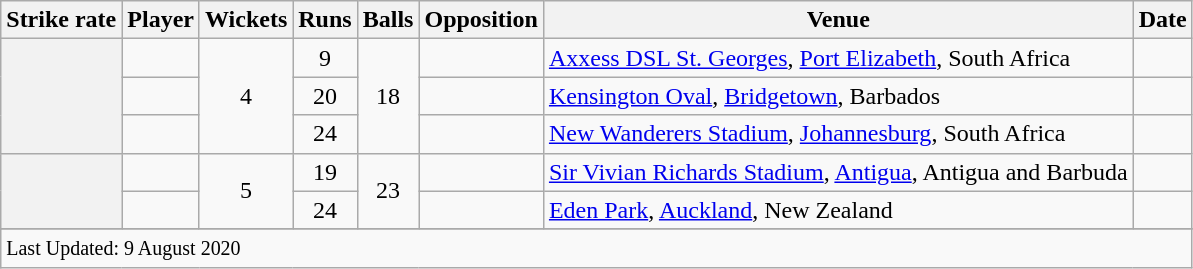<table class="wikitable plainrowheaders sortable">
<tr>
<th scope=col>Strike rate</th>
<th scope=col>Player</th>
<th scope=col>Wickets</th>
<th scope=col>Runs</th>
<th scope=col>Balls</th>
<th scope=col>Opposition</th>
<th scope=col>Venue</th>
<th scope=col>Date</th>
</tr>
<tr>
<th scope=row style=text-align:center; rowspan=3><strong></strong></th>
<td></td>
<td align=center rowspan=3>4</td>
<td align=center>9</td>
<td align=center rowspan=3>18</td>
<td></td>
<td><a href='#'>Axxess DSL St. Georges</a>, <a href='#'>Port Elizabeth</a>, South Africa</td>
<td></td>
</tr>
<tr>
<td></td>
<td align=center>20</td>
<td></td>
<td><a href='#'>Kensington Oval</a>, <a href='#'>Bridgetown</a>, Barbados</td>
<td> </td>
</tr>
<tr>
<td> </td>
<td align=center>24</td>
<td></td>
<td><a href='#'>New Wanderers Stadium</a>, <a href='#'>Johannesburg</a>, South Africa</td>
<td></td>
</tr>
<tr>
<th scope=row style=text-align:center; rowspan=2><strong></strong></th>
<td></td>
<td align=center rowspan=2>5</td>
<td align=center>19</td>
<td align=center rowspan=2>23</td>
<td></td>
<td><a href='#'>Sir Vivian Richards Stadium</a>, <a href='#'>Antigua</a>, Antigua and Barbuda</td>
<td> </td>
</tr>
<tr>
<td> </td>
<td align=center>24</td>
<td></td>
<td><a href='#'>Eden Park</a>, <a href='#'>Auckland</a>, New Zealand</td>
<td></td>
</tr>
<tr>
</tr>
<tr class=sortbottom>
<td colspan="8"><small>Last Updated: 9 August 2020</small></td>
</tr>
</table>
